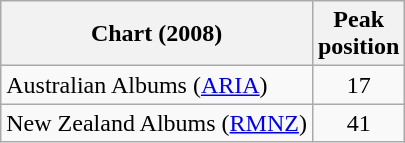<table class="wikitable">
<tr>
<th align="left">Chart (2008)</th>
<th align="left">Peak<br>position</th>
</tr>
<tr>
<td align="left">Australian Albums (<a href='#'>ARIA</a>)</td>
<td style="text-align:center;">17</td>
</tr>
<tr>
<td align="left">New Zealand Albums (<a href='#'>RMNZ</a>)</td>
<td style="text-align:center;">41</td>
</tr>
</table>
